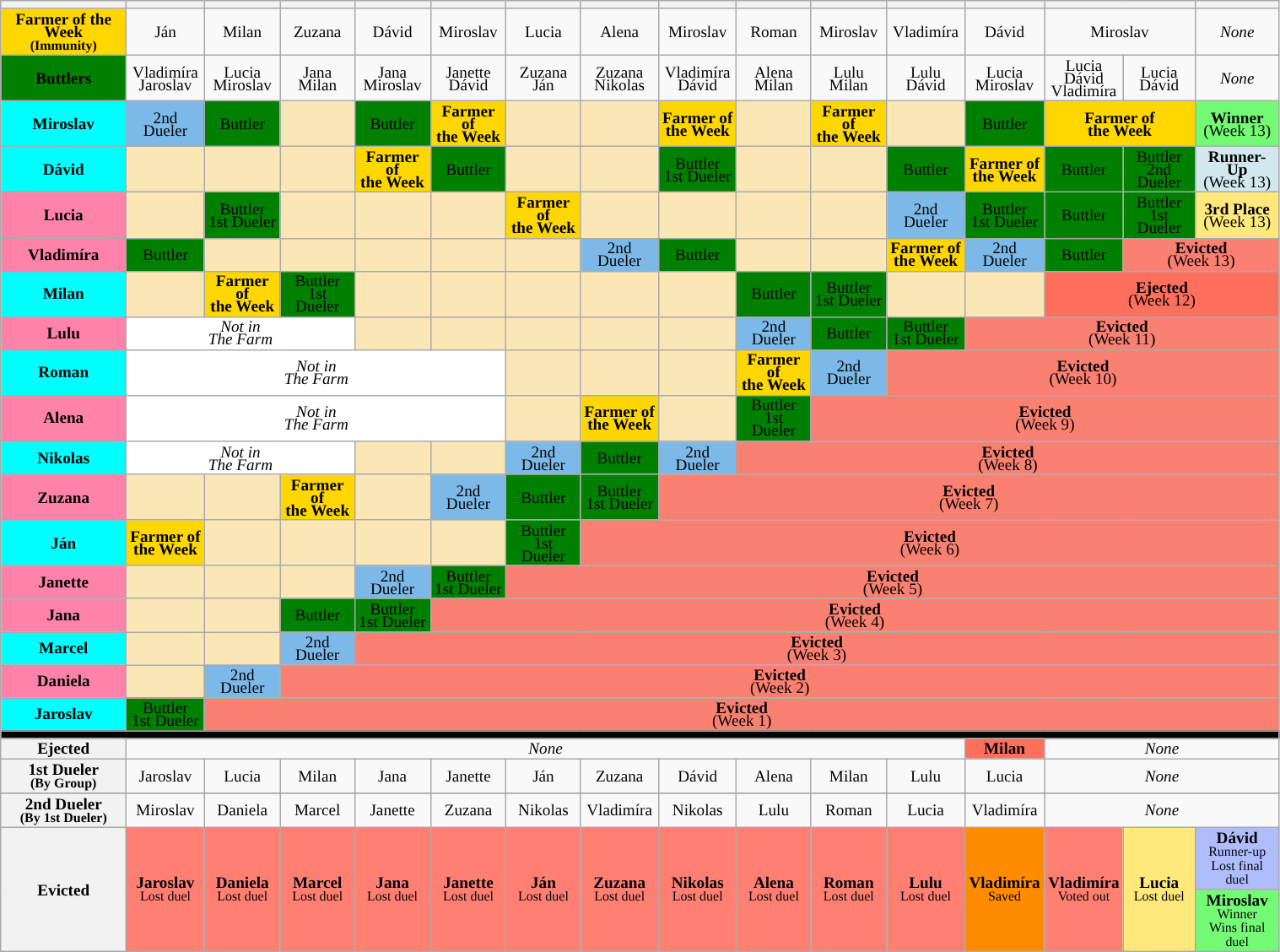<table class="wikitable" style="text-align:center; width:80%; font-size:80%; line-height:10px">
<tr>
<th></th>
<th></th>
<th></th>
<th></th>
<th></th>
<th></th>
<th></th>
<th></th>
<th></th>
<th></th>
<th></th>
<th></th>
<th></th>
<th colspan=2></th>
<th></th>
</tr>
<tr>
<th style="background:gold;" colspan=1>Farmer of the Week<br><small>(Immunity)</small></th>
<td>Ján</td>
<td>Milan</td>
<td>Zuzana</td>
<td>Dávid</td>
<td>Miroslav</td>
<td>Lucia</td>
<td>Alena</td>
<td>Miroslav</td>
<td>Roman</td>
<td>Miroslav</td>
<td>Vladimíra</td>
<td>Dávid</td>
<td colspan=2>Miroslav</td>
<td><em>None</em></td>
</tr>
<tr>
<th style="background:#008000;">Buttlers</th>
<td>Vladimíra<br>Jaroslav</td>
<td>Lucia<br>Miroslav</td>
<td>Jana<br>Milan</td>
<td>Jana<br>Miroslav</td>
<td>Janette<br>Dávid</td>
<td>Zuzana<br>Ján</td>
<td>Zuzana<br>Nikolas</td>
<td>Vladimíra<br>Dávid</td>
<td>Alena<br>Milan</td>
<td>Lulu<br>Milan</td>
<td>Lulu<br>Dávid</td>
<td>Lucia<br>Miroslav</td>
<td>Lucia<br>Dávid<br>Vladimíra</td>
<td>Lucia<br>Dávid</td>
<td colspan=3><em>None</em></td>
</tr>
<tr>
<th style="background:cyan;">Miroslav</th>
<td style="background:#7CB9E8;">2nd Dueler</td>
<td style="background:#008000;">Buttler</td>
<td style="background:#FAE7B5;"></td>
<td style="background:#008000;">Buttler</td>
<td style="background:gold;"><strong>Farmer of<br>the Week</strong></td>
<td style="background:#FAE7B5;"></td>
<td style="background:#FAE7B5;"></td>
<td style="background:gold;"><strong>Farmer of<br>the Week</strong></td>
<td style="background:#FAE7B5;"></td>
<td style="background:gold;"><strong>Farmer of<br>the Week</strong></td>
<td style="background:#FAE7B5;"></td>
<td style="background:#008000;">Buttler</td>
<td colspan=2 style="background:gold;"><strong>Farmer of<br>the Week</strong></td>
<td style="background:#73FB76" colspan=2><strong>Winner</strong> <br> (Week 13)</td>
</tr>
<tr>
<th style="background:cyan;">Dávid</th>
<td style="background:#FAE7B5;"></td>
<td style="background:#FAE7B5;"></td>
<td style="background:#FAE7B5;"></td>
<td style="background:gold;"><strong>Farmer of<br>the Week</strong></td>
<td style="background:#008000;">Buttler</td>
<td style="background:#FAE7B5;"></td>
<td style="background:#FAE7B5;"></td>
<td style="background:#008000;">Buttler<br>1st Dueler</td>
<td style="background:#FAE7B5;"></td>
<td style="background:#FAE7B5;"></td>
<td style="background:#008000;">Buttler</td>
<td style="background:gold;"><strong>Farmer of<br>the Week</strong></td>
<td style="background:#008000;">Buttler</td>
<td style="background:#008000;">Buttler<br>2nd Dueler</td>
<td style="background:#D1E8EF" colspan=2><strong>Runner-Up</strong> <br> (Week 13)</td>
</tr>
<tr>
<th style="background:#FF82AB;">Lucia</th>
<td style="background:#FAE7B5;"></td>
<td style="background:#008000;">Buttler<br>1st Dueler</td>
<td style="background:#FAE7B5;"></td>
<td style="background:#FAE7B5;"></td>
<td style="background:#FAE7B5;"></td>
<td style="background:gold;"><strong>Farmer of<br>the Week</strong></td>
<td style="background:#FAE7B5;"></td>
<td style="background:#FAE7B5;"></td>
<td style="background:#FAE7B5;"></td>
<td style="background:#FAE7B5;"></td>
<td style="background:#7CB9E8;">2nd Dueler</td>
<td style="background:#008000;">Buttler<br>1st Dueler</td>
<td style="background:#008000;">Buttler</td>
<td style="background:#008000;">Buttler<br>1st Dueler</td>
<td style="background:#FFE87C"><strong>3rd Place</strong> <br> (Week 13)</td>
</tr>
<tr>
<th style="background:#FF82AB;">Vladimíra</th>
<td style="background:#008000;">Buttler</td>
<td style="background:#FAE7B5;"></td>
<td style="background:#FAE7B5;"></td>
<td style="background:#FAE7B5;"></td>
<td style="background:#FAE7B5;"></td>
<td style="background:#FAE7B5;"></td>
<td style="background:#7CB9E8;">2nd Dueler</td>
<td style="background:#008000;">Buttler</td>
<td style="background:#FAE7B5;"></td>
<td style="background:#FAE7B5;"></td>
<td style="background:gold;"><strong>Farmer of<br>the Week</strong></td>
<td style="background:#7CB9E8;">2nd Dueler</td>
<td style="background:#008000;">Buttler</td>
<td colspan=16 style="background:salmon;"><strong>Evicted</strong> <br> (Week 13)</td>
</tr>
<tr>
<th style="background:cyan;">Milan</th>
<td style="background:#FAE7B5;"></td>
<td style="background:gold;"><strong>Farmer of<br>the Week</strong></td>
<td style="background:#008000;">Buttler<br>1st Dueler</td>
<td style="background:#FAE7B5;"></td>
<td style="background:#FAE7B5;"></td>
<td style="background:#FAE7B5;"></td>
<td style="background:#FAE7B5;"></td>
<td style="background:#FAE7B5;"></td>
<td style="background:#008000;">Buttler</td>
<td style="background:#008000;">Buttler<br>1st Dueler</td>
<td style="background:#FAE7B5;"></td>
<td style="background:#FAE7B5;"></td>
<td style="background:#FE6F5E; text-align:center;" colspan=16><strong>Ejected</strong> <br> (Week 12)</td>
</tr>
<tr>
<th style="background:#FF82AB;">Lulu</th>
<td style="background:#FFFFFF; text-align:center;" colspan=3><em>Not in<br>The Farm</em></td>
<td style="background:#FAE7B5;"></td>
<td style="background:#FAE7B5;"></td>
<td style="background:#FAE7B5;"></td>
<td style="background:#FAE7B5;"></td>
<td style="background:#FAE7B5;"></td>
<td style="background:#7CB9E8;">2nd Dueler</td>
<td style="background:#008000;">Buttler</td>
<td style="background:#008000;">Buttler<br>1st Dueler</td>
<td colspan=16 style="background:salmon;"><strong>Evicted</strong> <br> (Week 11)</td>
</tr>
<tr>
<th style="background:cyan;">Roman</th>
<td style="background:#FFFFFF; text-align:center;" colspan=5><em>Not in<br>The Farm</em></td>
<td style="background:#FAE7B5;"></td>
<td style="background:#FAE7B5;"></td>
<td style="background:#FAE7B5;"></td>
<td style="background:gold;"><strong>Farmer of<br>the Week</strong></td>
<td style="background:#7CB9E8;">2nd Dueler</td>
<td colspan=16 style="background:salmon;"><strong>Evicted</strong> <br> (Week 10)</td>
</tr>
<tr>
<th style="background:#FF82AB;">Alena</th>
<td style="background:#FFFFFF; text-align:center;" colspan=5><em>Not in<br>The Farm</em></td>
<td style="background:#FAE7B5;"></td>
<td style="background:gold;"><strong>Farmer of<br>the Week</strong></td>
<td style="background:#FAE7B5;"></td>
<td style="background:#008000;">Buttler<br>1st Dueler</td>
<td colspan=16 style="background:salmon;"><strong>Evicted</strong> <br> (Week 9)</td>
</tr>
<tr>
<th style="background:cyan;">Nikolas</th>
<td style="background:#FFFFFF; text-align:center;" colspan=3><em>Not in<br>The Farm</em></td>
<td style="background:#FAE7B5;"></td>
<td style="background:#FAE7B5;"></td>
<td style="background:#7CB9E8;">2nd Dueler</td>
<td style="background:#008000;">Buttler</td>
<td style="background:#7CB9E8;">2nd Dueler</td>
<td colspan=16 style="background:salmon;"><strong>Evicted</strong> <br> (Week 8)</td>
</tr>
<tr>
<th style="background:#FF82AB;">Zuzana</th>
<td style="background:#FAE7B5;"></td>
<td style="background:#FAE7B5;"></td>
<td style="background:gold;"><strong>Farmer of<br>the Week</strong></td>
<td style="background:#FAE7B5;"></td>
<td style="background:#7CB9E8;">2nd Dueler</td>
<td style="background:#008000;">Buttler</td>
<td style="background:#008000;">Buttler<br>1st Dueler</td>
<td colspan=16 style="background:salmon;"><strong>Evicted</strong> <br> (Week 7)</td>
</tr>
<tr>
<th style="background:cyan;">Ján</th>
<td style="background:gold;"><strong>Farmer of<br>the Week</strong></td>
<td style="background:#FAE7B5;"></td>
<td style="background:#FAE7B5;"></td>
<td style="background:#FAE7B5;"></td>
<td style="background:#FAE7B5;"></td>
<td style="background:#008000;">Buttler<br>1st Dueler</td>
<td colspan=16 style="background:salmon;"><strong>Evicted</strong> <br> (Week 6)</td>
</tr>
<tr>
<th style="background:#FF82AB;">Janette</th>
<td style="background:#FAE7B5;"></td>
<td style="background:#FAE7B5;"></td>
<td style="background:#FAE7B5;"></td>
<td style="background:#7CB9E8;">2nd Dueler</td>
<td style="background:#008000;">Buttler<br>1st Dueler</td>
<td colspan=16 style="background:salmon;"><strong>Evicted</strong> <br> (Week 5)</td>
</tr>
<tr>
<th style="background:#FF82AB;">Jana</th>
<td style="background:#FAE7B5;"></td>
<td style="background:#FAE7B5;"></td>
<td style="background:#008000;">Buttler</td>
<td style="background:#008000;">Buttler<br>1st Dueler</td>
<td colspan=16 style="background:salmon;"><strong>Evicted</strong> <br> (Week 4)</td>
</tr>
<tr>
<th style="background:cyan;">Marcel</th>
<td style="background:#FAE7B5;"></td>
<td style="background:#FAE7B5;"></td>
<td style="background:#7CB9E8;">2nd Dueler</td>
<td colspan=16 style="background:salmon;"><strong>Evicted</strong> <br> (Week 3)</td>
</tr>
<tr>
<th style="background:#FF82AB;">Daniela</th>
<td style="background:#FAE7B5;"></td>
<td style="background:#7CB9E8;">2nd Dueler</td>
<td colspan=16 style="background:salmon;"><strong>Evicted</strong> <br> (Week 2)</td>
</tr>
<tr>
<th style="background:cyan;">Jaroslav</th>
<td style="background:#008000;">Buttler<br>1st Dueler</td>
<td colspan=16 style="background:salmon;"><strong>Evicted</strong> <br> (Week 1)</td>
</tr>
<tr>
<th style="background:#000000;" colspan="17"></th>
</tr>
<tr>
<th>Ejected</th>
<td colspan="11"><em>None</em></td>
<td style="background:#FE6F5E;"><strong>Milan</strong></td>
<td colspan="14"><em>None</em></td>
</tr>
<tr>
<th>1st Dueler<br><small>(By Group)</small></th>
<td>Jaroslav</td>
<td>Lucia</td>
<td>Milan</td>
<td>Jana</td>
<td>Janette</td>
<td>Ján</td>
<td>Zuzana</td>
<td>Dávid</td>
<td>Alena</td>
<td>Milan</td>
<td>Lulu</td>
<td>Lucia</td>
<td colspan=3><em>None</em></td>
</tr>
<tr>
</tr>
<tr>
<th>2nd Dueler<br><small>(By 1st Dueler)</small></th>
<td>Miroslav</td>
<td>Daniela</td>
<td>Marcel</td>
<td>Janette</td>
<td>Zuzana</td>
<td>Nikolas</td>
<td>Vladimíra</td>
<td>Nikolas</td>
<td>Lulu</td>
<td>Roman</td>
<td>Lucia</td>
<td>Vladimíra</td>
<td colspan=3><em>None</em></td>
</tr>
<tr>
<th rowspan="2">Evicted</th>
<td rowspan="2" style="background:#FF8072"><strong>Jaroslav</strong><br><small>Lost duel</small></td>
<td rowspan="2" style="background:#FF8072"><strong>Daniela</strong><br><small>Lost duel</small></td>
<td rowspan="2" style="background:#FF8072"><strong>Marcel</strong><br><small>Lost duel</small></td>
<td rowspan="2" style="background:#FF8072"><strong>Jana</strong><br><small>Lost duel</small></td>
<td rowspan="2" style="background:#FF8072"><strong>Janette</strong><br><small>Lost duel</small></td>
<td rowspan="2" style="background:#FF8072"><strong>Ján</strong><br><small>Lost duel</small></td>
<td rowspan="2" style="background:#FF8072"><strong>Zuzana</strong><br><small>Lost duel</small></td>
<td rowspan="2" style="background:#FF8072"><strong>Nikolas</strong><br><small>Lost duel</small></td>
<td rowspan="2" style="background:#FF8072"><strong>Alena</strong><br><small>Lost duel</small></td>
<td rowspan="2" style="background:#FF8072"><strong>Roman</strong><br><small>Lost duel</small></td>
<td rowspan="2" style="background:#FF8072"><strong>Lulu</strong><br><small>Lost duel</small></td>
<td rowspan="2" style="background:#FF8C00"><strong>Vladimíra</strong><br><small>Saved</small></td>
<td rowspan="2" style="background:#FF8072"><strong>Vladimíra</strong><br><small>Voted out</small></td>
<td rowspan="2" style="background:#FFE87C"><strong>Lucia</strong><br><small>Lost duel</small></td>
<td style="background:#afbdff"><strong>Dávid</strong><br><small>Runner-up<br>Lost final duel</small></td>
</tr>
<tr>
<td style="background:#73FB76"><strong>Miroslav</strong><br><small>Winner<br>Wins final duel</small></td>
</tr>
</table>
